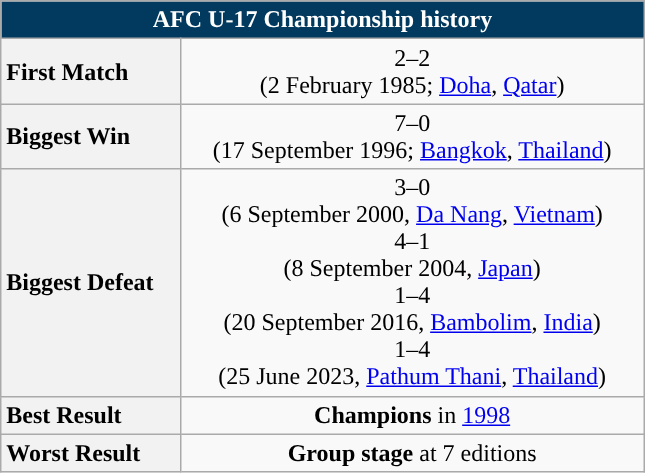<table class="wikitable" style="text-align: center; width: 430px;">
<tr>
<th colspan=6 style="background: #013A5E; color: #FFFFFF;">AFC U-17 Championship history</th>
</tr>
<tr>
<th style="text-align: left;">First Match</th>
<td> 2–2 <br>(2 February 1985; <a href='#'>Doha</a>, <a href='#'>Qatar</a>)</td>
</tr>
<tr>
<th style="text-align: left;">Biggest Win</th>
<td> 7–0 <br> (17 September 1996; <a href='#'>Bangkok</a>, <a href='#'>Thailand</a>)</td>
</tr>
<tr>
<th style="text-align: left;">Biggest Defeat</th>
<td> 3–0 <br> (6 September 2000, <a href='#'>Da Nang</a>, <a href='#'>Vietnam</a>)<br> 4–1 <br> (8 September 2004, <a href='#'>Japan</a>)<br> 1–4 <br> (20 September 2016, <a href='#'>Bambolim</a>, <a href='#'>India</a>)<br> 1–4 <br> (25 June 2023, <a href='#'>Pathum Thani</a>, <a href='#'>Thailand</a>)</td>
</tr>
<tr>
<th style="text-align: left;">Best Result</th>
<td><strong>Champions</strong> in <a href='#'>1998</a></td>
</tr>
<tr>
<th style="text-align: left;">Worst Result</th>
<td><strong>Group stage</strong> at 7 editions</td>
</tr>
</table>
